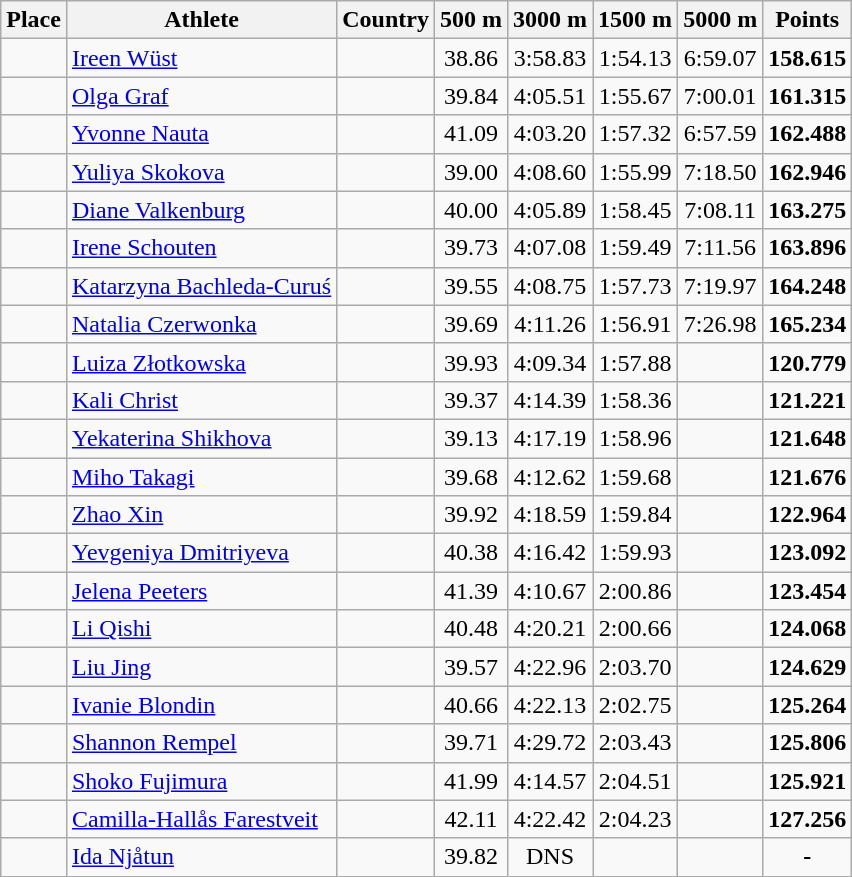<table class="wikitable sortable" style="text-align:center;">
<tr>
<th>Place</th>
<th>Athlete</th>
<th>Country</th>
<th>500 m</th>
<th>3000 m</th>
<th>1500 m</th>
<th>5000 m</th>
<th>Points</th>
</tr>
<tr>
<td></td>
<td align=left><a href='#'>Ireen Wüst</a></td>
<td align=left></td>
<td>38.86</td>
<td>3:58.83</td>
<td>1:54.13</td>
<td>6:59.07</td>
<td><strong>158.615</strong></td>
</tr>
<tr>
<td></td>
<td align=left><a href='#'>Olga Graf</a></td>
<td align=left></td>
<td>39.84</td>
<td>4:05.51</td>
<td>1:55.67</td>
<td>7:00.01</td>
<td><strong>161.315</strong></td>
</tr>
<tr>
<td></td>
<td align=left><a href='#'>Yvonne Nauta</a></td>
<td align=left></td>
<td>41.09</td>
<td>4:03.20</td>
<td>1:57.32</td>
<td>6:57.59</td>
<td><strong>162.488</strong></td>
</tr>
<tr>
<td></td>
<td align=left><a href='#'>Yuliya Skokova</a></td>
<td align=left></td>
<td>39.00</td>
<td>4:08.60</td>
<td>1:55.99</td>
<td>7:18.50</td>
<td><strong>162.946</strong></td>
</tr>
<tr>
<td></td>
<td align=left><a href='#'>Diane Valkenburg</a></td>
<td align=left></td>
<td>40.00</td>
<td>4:05.89</td>
<td>1:58.45</td>
<td>7:08.11</td>
<td><strong>163.275</strong></td>
</tr>
<tr>
<td></td>
<td align=left><a href='#'>Irene Schouten</a></td>
<td align=left></td>
<td>39.73</td>
<td>4:07.08</td>
<td>1:59.49</td>
<td>7:11.56</td>
<td><strong>163.896</strong></td>
</tr>
<tr>
<td></td>
<td align=left><a href='#'>Katarzyna Bachleda-Curuś</a></td>
<td align=left></td>
<td>39.55</td>
<td>4:08.75</td>
<td>1:57.73</td>
<td>7:19.97</td>
<td><strong>164.248</strong></td>
</tr>
<tr>
<td></td>
<td align=left><a href='#'>Natalia Czerwonka</a></td>
<td align=left></td>
<td>39.69</td>
<td>4:11.26</td>
<td>1:56.91</td>
<td>7:26.98</td>
<td><strong>165.234</strong></td>
</tr>
<tr>
<td></td>
<td align=left><a href='#'>Luiza Złotkowska</a></td>
<td align=left></td>
<td>39.93</td>
<td>4:09.34</td>
<td>1:57.88</td>
<td></td>
<td><strong>120.779</strong></td>
</tr>
<tr>
<td></td>
<td align=left><a href='#'>Kali Christ</a></td>
<td align=left></td>
<td>39.37</td>
<td>4:14.39</td>
<td>1:58.36</td>
<td></td>
<td><strong>121.221</strong></td>
</tr>
<tr>
<td></td>
<td align=left><a href='#'>Yekaterina Shikhova</a></td>
<td align=left></td>
<td>39.13</td>
<td>4:17.19</td>
<td>1:58.96</td>
<td></td>
<td><strong>121.648</strong></td>
</tr>
<tr>
<td></td>
<td align=left><a href='#'>Miho Takagi</a></td>
<td align=left></td>
<td>39.68</td>
<td>4:12.62</td>
<td>1:59.68</td>
<td></td>
<td><strong>121.676</strong></td>
</tr>
<tr>
<td></td>
<td align=left><a href='#'>Zhao Xin</a></td>
<td align=left></td>
<td>39.92</td>
<td>4:18.59</td>
<td>1:59.84</td>
<td></td>
<td><strong>122.964</strong></td>
</tr>
<tr>
<td></td>
<td align=left><a href='#'>Yevgeniya Dmitriyeva</a></td>
<td align=left></td>
<td>40.38</td>
<td>4:16.42</td>
<td>1:59.93</td>
<td></td>
<td><strong>123.092</strong></td>
</tr>
<tr>
<td></td>
<td align=left><a href='#'>Jelena Peeters</a></td>
<td align=left></td>
<td>41.39</td>
<td>4:10.67</td>
<td>2:00.86</td>
<td></td>
<td><strong>123.454</strong></td>
</tr>
<tr>
<td></td>
<td align=left><a href='#'>Li Qishi</a></td>
<td align=left></td>
<td>40.48</td>
<td>4:20.21</td>
<td>2:00.66</td>
<td></td>
<td><strong>124.068</strong></td>
</tr>
<tr>
<td></td>
<td align=left><a href='#'>Liu Jing</a></td>
<td align=left></td>
<td>39.57</td>
<td>4:22.96</td>
<td>2:03.70</td>
<td></td>
<td><strong>124.629</strong></td>
</tr>
<tr>
<td></td>
<td align=left><a href='#'>Ivanie Blondin</a></td>
<td align=left></td>
<td>40.66</td>
<td>4:22.13</td>
<td>2:02.75</td>
<td></td>
<td><strong>125.264</strong></td>
</tr>
<tr>
<td></td>
<td align=left><a href='#'>Shannon Rempel</a></td>
<td align=left></td>
<td>39.71</td>
<td>4:29.72</td>
<td>2:03.43</td>
<td></td>
<td><strong>125.806</strong></td>
</tr>
<tr>
<td></td>
<td align=left><a href='#'>Shoko Fujimura</a></td>
<td align=left></td>
<td>41.99</td>
<td>4:14.57</td>
<td>2:04.51</td>
<td></td>
<td><strong>125.921</strong></td>
</tr>
<tr>
<td></td>
<td align=left><a href='#'>Camilla-Hallås Farestveit</a></td>
<td align=left></td>
<td>42.11</td>
<td>4:22.42</td>
<td>2:04.23</td>
<td></td>
<td><strong>127.256</strong></td>
</tr>
<tr>
<td></td>
<td align=left><a href='#'>Ida Njåtun</a></td>
<td align=left></td>
<td>39.82</td>
<td>DNS</td>
<td></td>
<td></td>
<td><strong>-</strong></td>
</tr>
</table>
